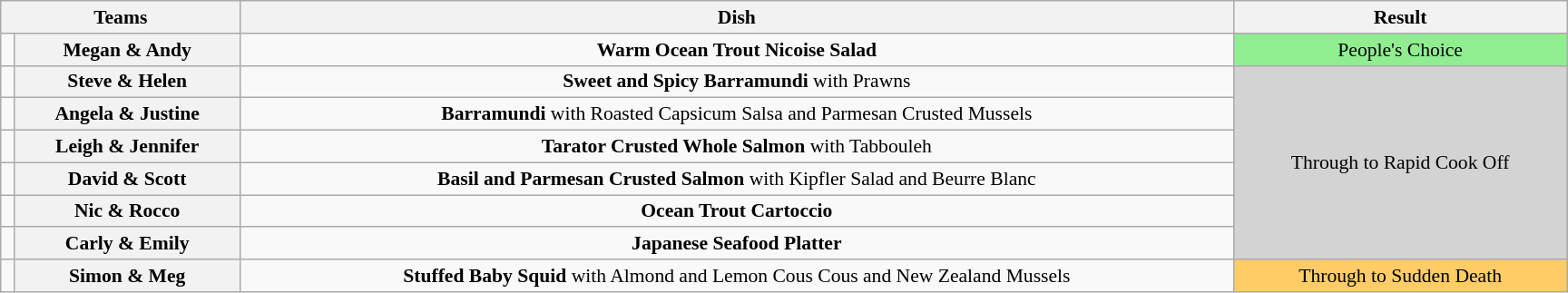<table class="wikitable plainrowheaders" style="text-align:center; font-size:90%; width:80em; margin:auto;">
<tr>
<th colspan=2>Teams</th>
<th>Dish</th>
<th>Result</th>
</tr>
<tr>
<td></td>
<th>Megan & Andy</th>
<td><strong>Warm Ocean Trout Nicoise Salad</strong></td>
<td bgcolor=lightgreen>People's Choice</td>
</tr>
<tr>
<td></td>
<th>Steve & Helen</th>
<td><strong>Sweet and Spicy Barramundi</strong> with Prawns</td>
<td bgcolor=lightgray rowspan=6>Through to Rapid Cook Off</td>
</tr>
<tr>
<td></td>
<th>Angela & Justine</th>
<td><strong>Barramundi</strong> with Roasted Capsicum Salsa and Parmesan Crusted Mussels</td>
</tr>
<tr>
<td></td>
<th>Leigh & Jennifer</th>
<td><strong>Tarator Crusted Whole Salmon</strong> with Tabbouleh</td>
</tr>
<tr>
<td></td>
<th>David & Scott</th>
<td><strong>Basil and Parmesan Crusted Salmon</strong> with Kipfler Salad and Beurre Blanc</td>
</tr>
<tr>
<td></td>
<th>Nic & Rocco</th>
<td><strong>Ocean Trout Cartoccio</strong></td>
</tr>
<tr>
<td></td>
<th>Carly & Emily</th>
<td><strong>Japanese Seafood Platter</strong></td>
</tr>
<tr>
<td></td>
<th>Simon & Meg</th>
<td><strong>Stuffed Baby Squid</strong> with Almond and Lemon Cous Cous and New Zealand Mussels</td>
<td bgcolor=#FFCC66>Through to Sudden Death</td>
</tr>
</table>
